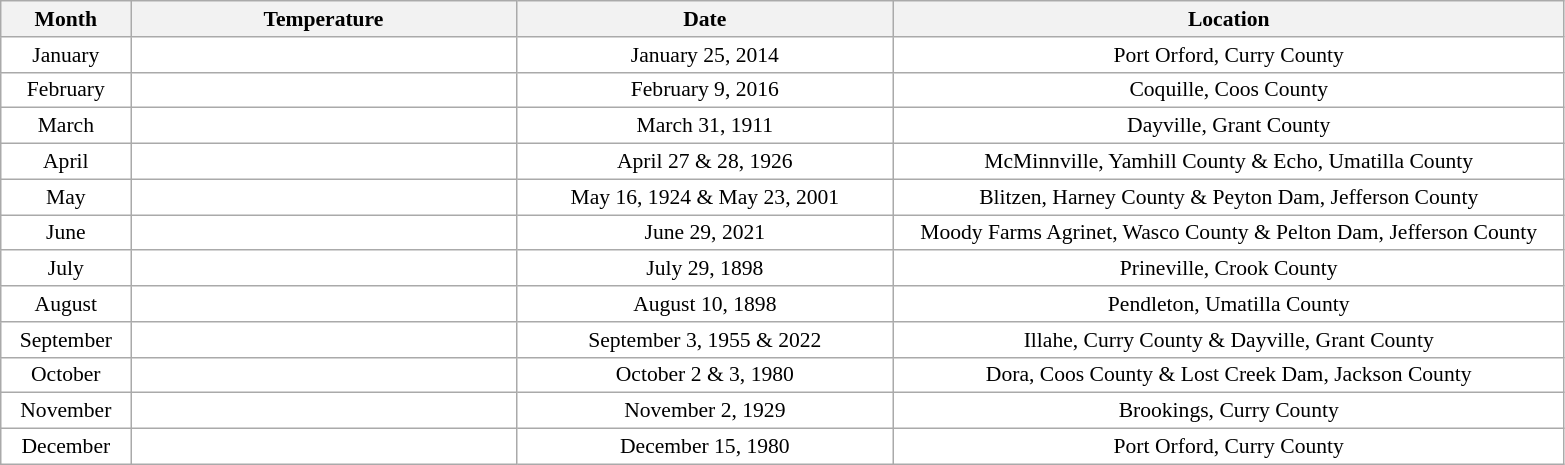<table class="wikitable" style="font-size:90%; text-align:center; background: #FFFFFF">
<tr>
<th width=80 style=background: #FF0000>Month</th>
<th width=250 style=background: #FFFFFF>Temperature</th>
<th width=245 style=background: #0000FF>Date</th>
<th width=440 style=background: #00FFFF>Location</th>
</tr>
<tr>
<td>January</td>
<td></td>
<td>January 25, 2014</td>
<td>Port Orford, Curry County</td>
</tr>
<tr>
<td>February</td>
<td></td>
<td>February 9, 2016</td>
<td>Coquille, Coos County</td>
</tr>
<tr>
<td>March</td>
<td></td>
<td>March 31, 1911</td>
<td>Dayville, Grant County</td>
</tr>
<tr>
<td>April</td>
<td></td>
<td>April 27 & 28, 1926</td>
<td>McMinnville, Yamhill County & Echo, Umatilla County</td>
</tr>
<tr>
<td>May</td>
<td></td>
<td>May 16, 1924 & May 23, 2001</td>
<td>Blitzen, Harney County & Peyton Dam, Jefferson County</td>
</tr>
<tr>
<td>June</td>
<td></td>
<td>June 29, 2021</td>
<td>Moody Farms Agrinet, Wasco County & Pelton Dam, Jefferson County</td>
</tr>
<tr>
<td>July</td>
<td></td>
<td>July 29, 1898</td>
<td>Prineville, Crook County</td>
</tr>
<tr>
<td>August</td>
<td></td>
<td>August 10, 1898</td>
<td>Pendleton, Umatilla County</td>
</tr>
<tr>
<td>September</td>
<td></td>
<td>September 3, 1955 & 2022</td>
<td>Illahe, Curry County & Dayville, Grant County</td>
</tr>
<tr>
<td>October</td>
<td></td>
<td>October 2 & 3, 1980</td>
<td>Dora, Coos County & Lost Creek Dam, Jackson County</td>
</tr>
<tr>
<td>November</td>
<td></td>
<td>November 2, 1929</td>
<td>Brookings, Curry County</td>
</tr>
<tr>
<td>December</td>
<td></td>
<td>December 15, 1980</td>
<td>Port Orford, Curry County</td>
</tr>
</table>
